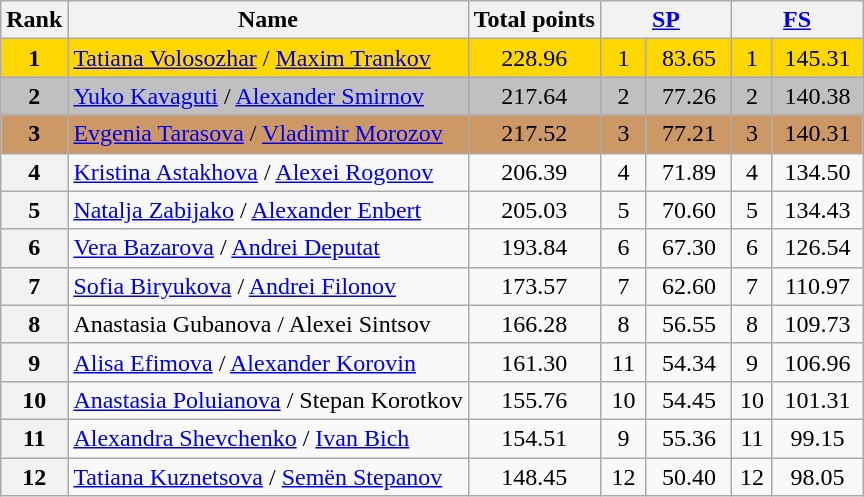<table class="wikitable sortable">
<tr>
<th>Rank</th>
<th>Name</th>
<th>Total points</th>
<th colspan="2" width="80px"><a href='#'>SP</a></th>
<th colspan="2" width="80px"><a href='#'>FS</a></th>
</tr>
<tr bgcolor="gold">
<td align="center"><strong>1</strong></td>
<td><a href='#'>Tatiana Volosozhar</a> / <a href='#'>Maxim Trankov</a></td>
<td align="center">228.96</td>
<td align="center">1</td>
<td align="center">83.65</td>
<td align="center">1</td>
<td align="center">145.31</td>
</tr>
<tr bgcolor="silver">
<td align="center"><strong>2</strong></td>
<td><a href='#'>Yuko Kavaguti</a> / <a href='#'>Alexander Smirnov</a></td>
<td align="center">217.64</td>
<td align="center">2</td>
<td align="center">77.26</td>
<td align="center">2</td>
<td align="center">140.38</td>
</tr>
<tr bgcolor="cc9966">
<td align="center"><strong>3</strong></td>
<td><a href='#'>Evgenia Tarasova</a> / <a href='#'>Vladimir Morozov</a></td>
<td align="center">217.52</td>
<td align="center">3</td>
<td align="center">77.21</td>
<td align="center">3</td>
<td align="center">140.31</td>
</tr>
<tr>
<th>4</th>
<td><a href='#'>Kristina Astakhova</a> / <a href='#'>Alexei Rogonov</a></td>
<td align="center">206.39</td>
<td align="center">4</td>
<td align="center">71.89</td>
<td align="center">4</td>
<td align="center">134.50</td>
</tr>
<tr>
<th>5</th>
<td><a href='#'>Natalja Zabijako</a> / <a href='#'>Alexander Enbert</a></td>
<td align="center">205.03</td>
<td align="center">5</td>
<td align="center">70.60</td>
<td align="center">5</td>
<td align="center">134.43</td>
</tr>
<tr>
<th>6</th>
<td><a href='#'>Vera Bazarova</a> / <a href='#'>Andrei Deputat</a></td>
<td align="center">193.84</td>
<td align="center">6</td>
<td align="center">67.30</td>
<td align="center">6</td>
<td align="center">126.54</td>
</tr>
<tr>
<th>7</th>
<td><a href='#'>Sofia Biryukova</a> / <a href='#'>Andrei Filonov</a></td>
<td align="center">173.57</td>
<td align="center">7</td>
<td align="center">62.60</td>
<td align="center">7</td>
<td align="center">110.97</td>
</tr>
<tr>
<th>8</th>
<td>Anastasia Gubanova / Alexei Sintsov</td>
<td align="center">166.28</td>
<td align="center">8</td>
<td align="center">56.55</td>
<td align="center">8</td>
<td align="center">109.73</td>
</tr>
<tr>
<th>9</th>
<td><a href='#'>Alisa Efimova</a> / <a href='#'>Alexander Korovin</a></td>
<td align="center">161.30</td>
<td align="center">11</td>
<td align="center">54.34</td>
<td align="center">9</td>
<td align="center">106.96</td>
</tr>
<tr>
<th>10</th>
<td><a href='#'>Anastasia Poluianova</a> / Stepan Korotkov</td>
<td align="center">155.76</td>
<td align="center">10</td>
<td align="center">54.45</td>
<td align="center">10</td>
<td align="center">101.31</td>
</tr>
<tr>
<th>11</th>
<td><a href='#'>Alexandra Shevchenko</a> / <a href='#'>Ivan Bich</a></td>
<td align="center">154.51</td>
<td align="center">9</td>
<td align="center">55.36</td>
<td align="center">11</td>
<td align="center">99.15</td>
</tr>
<tr>
<th>12</th>
<td><a href='#'>Tatiana Kuznetsova</a> / <a href='#'>Semën Stepanov</a></td>
<td align="center">148.45</td>
<td align="center">12</td>
<td align="center">50.40</td>
<td align="center">12</td>
<td align="center">98.05</td>
</tr>
</table>
